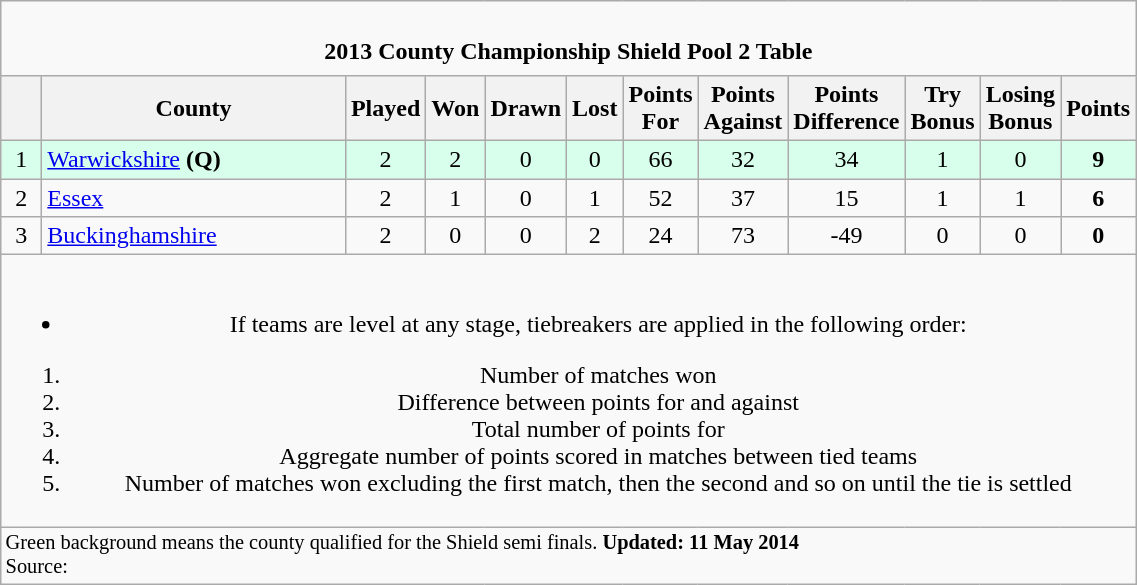<table class="wikitable" style="text-align: center;">
<tr>
<td colspan="15" cellpadding="0" cellspacing="0"><br><table border="0" width="100%" cellpadding="0" cellspacing="0">
<tr>
<td width=20% style="border:0px"></td>
<td style="border:0px"><strong>2013 County Championship Shield Pool 2 Table</strong></td>
<td width=20% style="border:0px" align=right></td>
</tr>
</table>
</td>
</tr>
<tr>
<th bgcolor="#efefef" width="20"></th>
<th bgcolor="#efefef" width="195">County</th>
<th bgcolor="#efefef" width="20">Played</th>
<th bgcolor="#efefef" width="20">Won</th>
<th bgcolor="#efefef" width="20">Drawn</th>
<th bgcolor="#efefef" width="20">Lost</th>
<th bgcolor="#efefef" width="20">Points For</th>
<th bgcolor="#efefef" width="20">Points Against</th>
<th bgcolor="#efefef" width="20">Points Difference</th>
<th bgcolor="#efefef" width="20">Try Bonus</th>
<th bgcolor="#efefef" width="20">Losing Bonus</th>
<th bgcolor="#efefef" width="20">Points</th>
</tr>
<tr bgcolor=#d8ffeb align=center>
<td>1</td>
<td style="text-align:left;"><a href='#'>Warwickshire</a> <strong>(Q)</strong></td>
<td>2</td>
<td>2</td>
<td>0</td>
<td>0</td>
<td>66</td>
<td>32</td>
<td>34</td>
<td>1</td>
<td>0</td>
<td><strong>9</strong></td>
</tr>
<tr>
<td>2</td>
<td style="text-align:left;"><a href='#'>Essex</a></td>
<td>2</td>
<td>1</td>
<td>0</td>
<td>1</td>
<td>52</td>
<td>37</td>
<td>15</td>
<td>1</td>
<td>1</td>
<td><strong>6</strong></td>
</tr>
<tr>
<td>3</td>
<td style="text-align:left;"><a href='#'>Buckinghamshire</a></td>
<td>2</td>
<td>0</td>
<td>0</td>
<td>2</td>
<td>24</td>
<td>73</td>
<td>-49</td>
<td>0</td>
<td>0</td>
<td><strong>0</strong></td>
</tr>
<tr>
<td colspan="15"><br><ul><li>If teams are level at any stage, tiebreakers are applied in the following order:</li></ul><ol><li>Number of matches won</li><li>Difference between points for and against</li><li>Total number of points for</li><li>Aggregate number of points scored in matches between tied teams</li><li>Number of matches won excluding the first match, then the second and so on until the tie is settled</li></ol></td>
</tr>
<tr | style="text-align:left;" |>
<td colspan="15" style="border:0px;font-size:85%;"><span>Green background</span> means the county qualified for the Shield semi finals. <strong>Updated: 11 May 2014</strong><br>Source: </td>
</tr>
</table>
